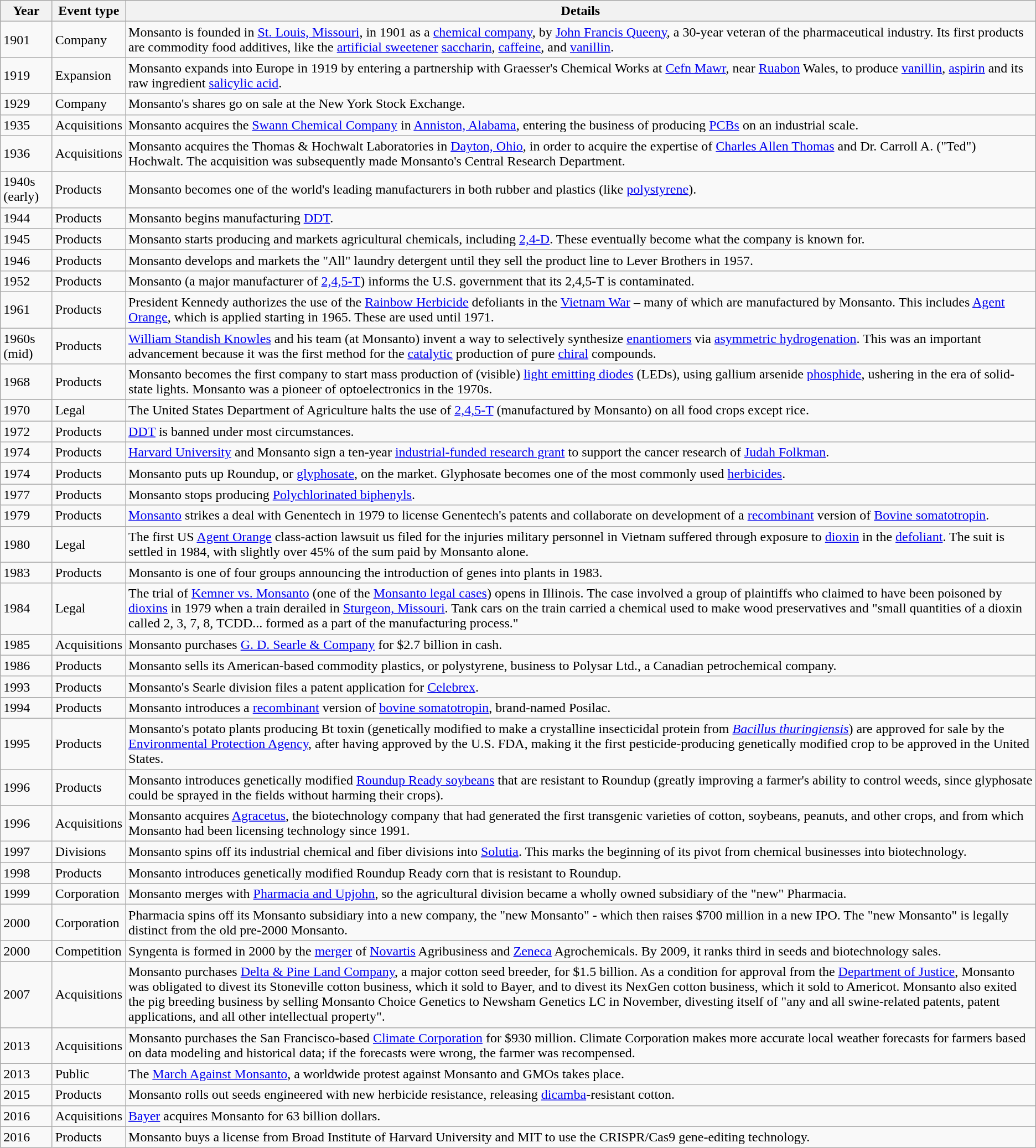<table class="wikitable sortable" border="1">
<tr>
<th>Year</th>
<th>Event type</th>
<th>Details</th>
</tr>
<tr>
<td>1901</td>
<td>Company</td>
<td>Monsanto is founded in <a href='#'>St. Louis, Missouri</a>, in 1901 as a <a href='#'>chemical company</a>, by <a href='#'>John Francis Queeny</a>, a 30‑year veteran of the pharmaceutical industry. Its first products are commodity food additives, like the <a href='#'>artificial sweetener</a> <a href='#'>saccharin</a>, <a href='#'>caffeine</a>, and <a href='#'>vanillin</a>.</td>
</tr>
<tr>
<td>1919</td>
<td>Expansion</td>
<td>Monsanto expands into Europe in 1919 by entering a partnership with Graesser's Chemical Works at <a href='#'>Cefn Mawr</a>, near <a href='#'>Ruabon</a> Wales, to produce <a href='#'>vanillin</a>, <a href='#'>aspirin</a> and its raw ingredient <a href='#'>salicylic acid</a>.</td>
</tr>
<tr>
<td>1929</td>
<td>Company</td>
<td>Monsanto's shares go on sale at the New York Stock Exchange.</td>
</tr>
<tr>
<td>1935</td>
<td>Acquisitions</td>
<td>Monsanto acquires the <a href='#'>Swann Chemical Company</a> in <a href='#'>Anniston, Alabama</a>, entering the business of producing <a href='#'>PCBs</a> on an industrial scale.</td>
</tr>
<tr>
<td>1936</td>
<td>Acquisitions</td>
<td>Monsanto acquires the Thomas & Hochwalt Laboratories in <a href='#'>Dayton, Ohio</a>, in order to acquire the expertise of <a href='#'>Charles Allen Thomas</a> and Dr. Carroll A. ("Ted") Hochwalt. The acquisition was subsequently made Monsanto's Central Research Department.</td>
</tr>
<tr>
<td>1940s (early)</td>
<td>Products</td>
<td>Monsanto becomes one of the world's leading manufacturers in both rubber and plastics (like <a href='#'>polystyrene</a>).</td>
</tr>
<tr>
<td>1944</td>
<td>Products</td>
<td>Monsanto begins manufacturing <a href='#'>DDT</a>.</td>
</tr>
<tr>
<td>1945</td>
<td>Products</td>
<td>Monsanto starts producing and markets agricultural chemicals, including <a href='#'>2,4-D</a>. These eventually become what the company is known for.</td>
</tr>
<tr>
<td>1946</td>
<td>Products</td>
<td>Monsanto develops and markets the "All" laundry detergent until they sell the product line to Lever Brothers in 1957.</td>
</tr>
<tr>
<td>1952</td>
<td>Products</td>
<td>Monsanto (a major manufacturer of <a href='#'>2,4,5-T</a>) informs the U.S. government that its 2,4,5-T is contaminated.</td>
</tr>
<tr>
<td>1961</td>
<td>Products</td>
<td>President Kennedy authorizes the use of the <a href='#'>Rainbow Herbicide</a> defoliants in the <a href='#'>Vietnam War</a> – many of which are manufactured by Monsanto. This includes <a href='#'>Agent Orange</a>, which is applied starting in 1965. These are used until 1971.</td>
</tr>
<tr>
<td>1960s (mid)</td>
<td>Products</td>
<td><a href='#'>William Standish Knowles</a> and his team (at Monsanto) invent a way to selectively synthesize <a href='#'>enantiomers</a> via <a href='#'>asymmetric hydrogenation</a>. This was an important advancement because it was the first method for the <a href='#'>catalytic</a> production of pure <a href='#'>chiral</a> compounds.</td>
</tr>
<tr>
<td>1968</td>
<td>Products</td>
<td>Monsanto becomes the first company to start mass production of (visible) <a href='#'>light emitting diodes</a> (LEDs), using gallium arsenide <a href='#'>phosphide</a>, ushering in the era of solid-state lights. Monsanto was a pioneer of optoelectronics in the 1970s.</td>
</tr>
<tr>
<td>1970</td>
<td>Legal</td>
<td>The United States Department of Agriculture halts the use of <a href='#'>2,4,5-T</a> (manufactured by Monsanto) on all food crops except rice.</td>
</tr>
<tr>
<td>1972</td>
<td>Products</td>
<td><a href='#'>DDT</a> is banned under most circumstances.</td>
</tr>
<tr>
<td>1974</td>
<td>Products</td>
<td><a href='#'>Harvard University</a> and Monsanto sign a ten-year <a href='#'>industrial-funded research grant</a> to support the cancer research of <a href='#'>Judah Folkman</a>.</td>
</tr>
<tr>
<td>1974</td>
<td>Products</td>
<td>Monsanto puts up Roundup, or <a href='#'>glyphosate</a>, on the market. Glyphosate becomes one of the most commonly used <a href='#'>herbicides</a>.</td>
</tr>
<tr>
<td>1977</td>
<td>Products</td>
<td>Monsanto stops producing <a href='#'>Polychlorinated biphenyls</a>.</td>
</tr>
<tr>
<td>1979</td>
<td>Products</td>
<td><a href='#'>Monsanto</a> strikes a deal with Genentech in 1979 to license Genentech's patents and collaborate on development of a <a href='#'>recombinant</a> version of <a href='#'>Bovine somatotropin</a>.</td>
</tr>
<tr>
<td>1980</td>
<td>Legal</td>
<td>The first US <a href='#'>Agent Orange</a> class-action lawsuit us filed for the injuries military personnel in Vietnam suffered through exposure to <a href='#'>dioxin</a> in the <a href='#'>defoliant</a>. The suit is settled in 1984, with slightly over 45% of the sum paid by Monsanto alone.</td>
</tr>
<tr>
<td>1983</td>
<td>Products</td>
<td>Monsanto is one of four groups announcing the introduction of genes into plants in 1983.</td>
</tr>
<tr>
<td>1984</td>
<td>Legal</td>
<td>The trial of <a href='#'>Kemner vs. Monsanto</a> (one of the <a href='#'>Monsanto legal cases</a>) opens in Illinois. The case involved a group of plaintiffs who claimed to have been poisoned by <a href='#'>dioxins</a> in 1979 when a train derailed in <a href='#'>Sturgeon, Missouri</a>. Tank cars on the train carried a chemical used to make wood preservatives and "small quantities of a dioxin called 2, 3, 7, 8, TCDD... formed as a part of the manufacturing process."</td>
</tr>
<tr>
<td>1985</td>
<td>Acquisitions</td>
<td>Monsanto purchases <a href='#'>G. D. Searle & Company</a> for $2.7 billion in cash.</td>
</tr>
<tr>
<td>1986</td>
<td>Products</td>
<td>Monsanto sells its American-based commodity plastics, or polystyrene, business to Polysar Ltd., a Canadian petrochemical company.</td>
</tr>
<tr>
<td>1993</td>
<td>Products</td>
<td>Monsanto's Searle division files a patent application for <a href='#'>Celebrex</a>.</td>
</tr>
<tr>
<td>1994</td>
<td>Products</td>
<td>Monsanto introduces a <a href='#'>recombinant</a> version of <a href='#'>bovine somatotropin</a>, brand-named Posilac.</td>
</tr>
<tr>
<td>1995</td>
<td>Products</td>
<td>Monsanto's potato plants producing Bt toxin (genetically modified to make a crystalline insecticidal protein from <em><a href='#'>Bacillus thuringiensis</a></em>) are approved for sale by the <a href='#'>Environmental Protection Agency</a>, after having approved by the U.S. FDA, making it the first pesticide-producing genetically modified crop to be approved in the United States.</td>
</tr>
<tr>
<td>1996</td>
<td>Products</td>
<td>Monsanto introduces genetically modified <a href='#'>Roundup Ready soybeans</a> that are resistant to Roundup (greatly improving a farmer's ability to control weeds, since glyphosate could be sprayed in the fields without harming their crops).</td>
</tr>
<tr>
<td>1996</td>
<td>Acquisitions</td>
<td>Monsanto acquires <a href='#'>Agracetus</a>, the biotechnology company that had generated the first transgenic varieties of cotton, soybeans, peanuts, and other crops, and from which Monsanto had been licensing technology since 1991.</td>
</tr>
<tr>
<td>1997</td>
<td>Divisions</td>
<td>Monsanto spins off its industrial chemical and fiber divisions into <a href='#'>Solutia</a>. This marks the beginning of its pivot from chemical businesses into biotechnology.</td>
</tr>
<tr>
<td>1998</td>
<td>Products</td>
<td>Monsanto introduces genetically modified Roundup Ready corn that is resistant to Roundup.</td>
</tr>
<tr>
<td>1999</td>
<td>Corporation</td>
<td>Monsanto merges with <a href='#'>Pharmacia and Upjohn</a>, so the agricultural division became a wholly owned subsidiary of the "new" Pharmacia.</td>
</tr>
<tr>
<td>2000</td>
<td>Corporation</td>
<td>Pharmacia spins off its Monsanto subsidiary into a new company, the "new Monsanto" - which then raises $700 million in a new IPO. The "new Monsanto" is legally distinct from the old pre-2000 Monsanto.</td>
</tr>
<tr>
<td>2000</td>
<td>Competition</td>
<td>Syngenta is formed in 2000 by the <a href='#'>merger</a> of <a href='#'>Novartis</a> Agribusiness and <a href='#'>Zeneca</a> Agrochemicals. By 2009, it ranks third in seeds and biotechnology sales.</td>
</tr>
<tr>
<td>2007</td>
<td>Acquisitions</td>
<td>Monsanto purchases <a href='#'>Delta & Pine Land Company</a>, a major cotton seed breeder, for $1.5 billion. As a condition for approval from the <a href='#'>Department of Justice</a>, Monsanto was obligated to divest its Stoneville cotton business, which it sold to Bayer, and to divest its NexGen cotton business, which it sold to Americot. Monsanto also exited the pig breeding business by selling Monsanto Choice Genetics to Newsham Genetics LC in November, divesting itself of "any and all swine-related patents, patent applications, and all other intellectual property".</td>
</tr>
<tr>
<td>2013</td>
<td>Acquisitions</td>
<td>Monsanto purchases the San Francisco-based <a href='#'>Climate Corporation</a> for $930 million. Climate Corporation makes more accurate local weather forecasts for farmers based on data modeling and historical data; if the forecasts were wrong, the farmer was recompensed.</td>
</tr>
<tr>
<td>2013</td>
<td>Public</td>
<td>The <a href='#'>March Against Monsanto</a>, a worldwide protest against Monsanto and GMOs takes place.</td>
</tr>
<tr>
<td>2015</td>
<td>Products</td>
<td>Monsanto rolls out seeds engineered with new herbicide resistance, releasing <a href='#'>dicamba</a>-resistant cotton.</td>
</tr>
<tr>
<td>2016</td>
<td>Acquisitions</td>
<td><a href='#'>Bayer</a> acquires Monsanto for 63 billion dollars.</td>
</tr>
<tr>
<td>2016</td>
<td>Products</td>
<td>Monsanto buys a license from Broad Institute of Harvard University and MIT to use the CRISPR/Cas9 gene-editing technology.</td>
</tr>
</table>
